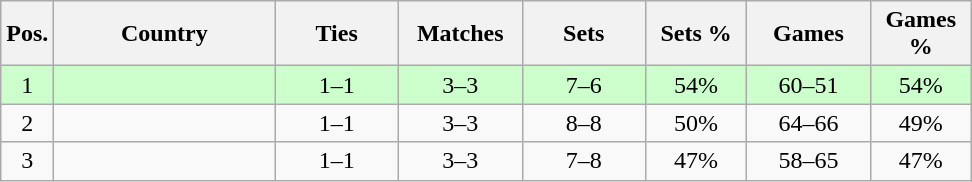<table class="wikitable nowrap" style=text-align:center>
<tr>
<th>Pos.</th>
<th width=140>Country</th>
<th width=75>Ties</th>
<th width=75>Matches</th>
<th width=75>Sets</th>
<th width=60>Sets %</th>
<th width=75>Games</th>
<th width=60>Games %</th>
</tr>
<tr bgcolor=ccffcc>
<td>1</td>
<td align=left></td>
<td>1–1</td>
<td>3–3</td>
<td>7–6</td>
<td>54%</td>
<td>60–51</td>
<td>54%</td>
</tr>
<tr>
<td>2</td>
<td align=left></td>
<td>1–1</td>
<td>3–3</td>
<td>8–8</td>
<td>50%</td>
<td>64–66</td>
<td>49%</td>
</tr>
<tr>
<td>3</td>
<td align=left></td>
<td>1–1</td>
<td>3–3</td>
<td>7–8</td>
<td>47%</td>
<td>58–65</td>
<td>47%</td>
</tr>
</table>
